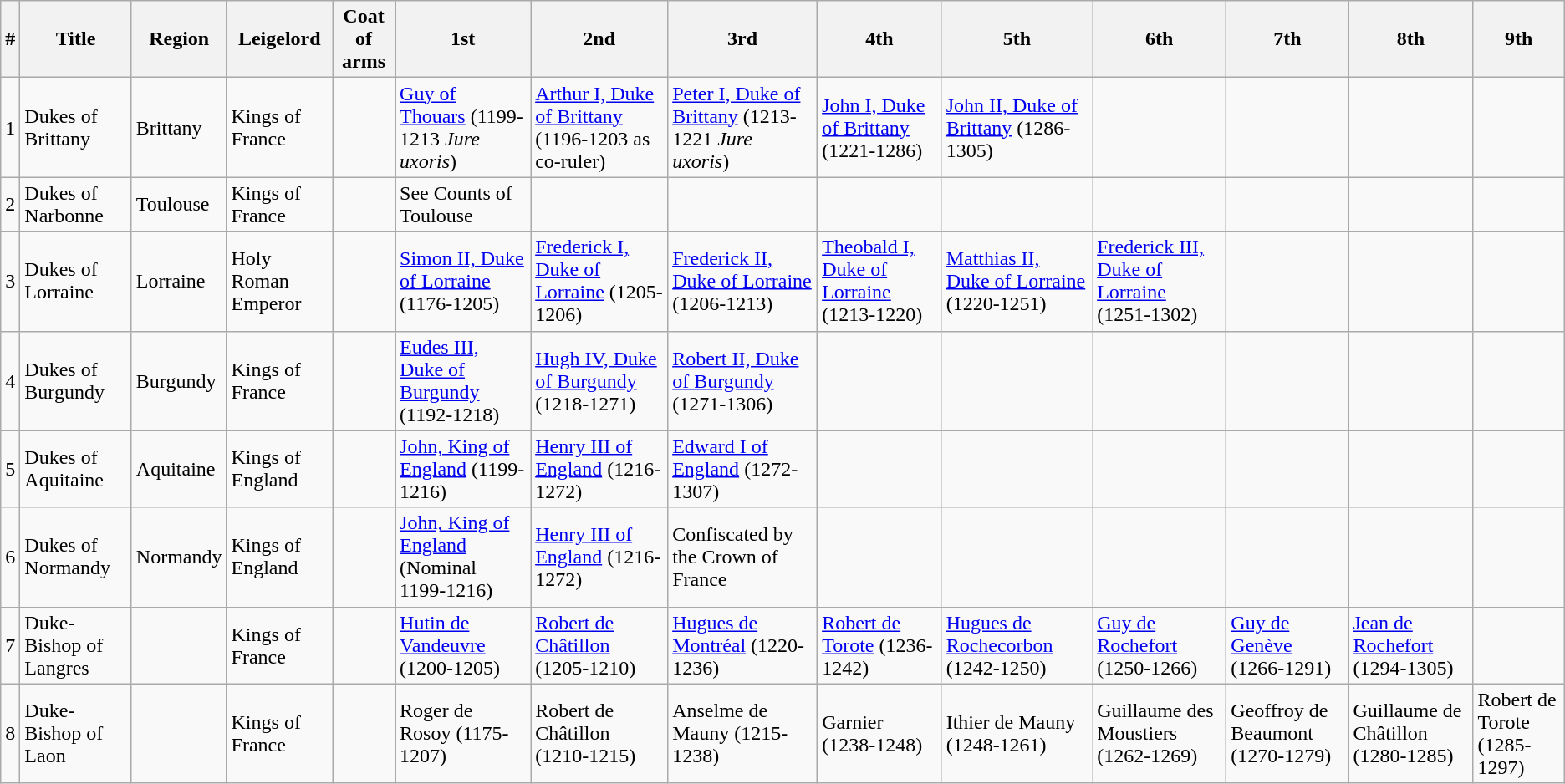<table class="wikitable">
<tr>
<th>#</th>
<th>Title</th>
<th>Region</th>
<th>Leigelord</th>
<th>Coat of arms</th>
<th>1st</th>
<th>2nd</th>
<th>3rd</th>
<th>4th</th>
<th>5th</th>
<th>6th</th>
<th>7th</th>
<th>8th</th>
<th>9th</th>
</tr>
<tr>
<td>1</td>
<td>Dukes of Brittany</td>
<td>Brittany</td>
<td>Kings of France</td>
<td></td>
<td><a href='#'>Guy of Thouars</a> (1199-1213 <em>Jure uxoris</em>)</td>
<td><a href='#'>Arthur I, Duke of Brittany</a> (1196-1203 as co-ruler)</td>
<td><a href='#'>Peter I, Duke of Brittany</a> (1213-1221 <em>Jure uxoris</em>)</td>
<td><a href='#'>John I, Duke of Brittany</a> (1221-1286)</td>
<td><a href='#'>John II, Duke of Brittany</a> (1286-1305)</td>
<td></td>
<td></td>
<td></td>
<td></td>
</tr>
<tr>
<td>2</td>
<td>Dukes of Narbonne</td>
<td>Toulouse</td>
<td>Kings of France</td>
<td></td>
<td>See Counts of Toulouse</td>
<td></td>
<td></td>
<td></td>
<td></td>
<td></td>
<td></td>
<td></td>
<td></td>
</tr>
<tr>
<td>3</td>
<td>Dukes of Lorraine</td>
<td>Lorraine</td>
<td>Holy Roman Emperor</td>
<td></td>
<td><a href='#'>Simon II, Duke of Lorraine</a> (1176-1205)</td>
<td><a href='#'>Frederick I, Duke of Lorraine</a> (1205-1206)</td>
<td><a href='#'>Frederick II, Duke of Lorraine</a> (1206-1213)</td>
<td><a href='#'>Theobald I, Duke of Lorraine</a> (1213-1220)</td>
<td><a href='#'>Matthias II, Duke of Lorraine</a> (1220-1251)</td>
<td><a href='#'>Frederick III, Duke of Lorraine</a> (1251-1302)</td>
<td></td>
<td></td>
<td></td>
</tr>
<tr>
<td>4</td>
<td>Dukes of Burgundy</td>
<td>Burgundy</td>
<td>Kings of France</td>
<td></td>
<td><a href='#'>Eudes III, Duke of Burgundy</a> (1192-1218)</td>
<td><a href='#'>Hugh IV, Duke of Burgundy</a> (1218-1271)</td>
<td><a href='#'>Robert II, Duke of Burgundy</a> (1271-1306)</td>
<td></td>
<td></td>
<td></td>
<td></td>
<td></td>
<td></td>
</tr>
<tr>
<td>5</td>
<td>Dukes of Aquitaine</td>
<td>Aquitaine</td>
<td>Kings of England</td>
<td></td>
<td><a href='#'>John, King of England</a> (1199-1216)</td>
<td><a href='#'>Henry III of England</a> (1216-1272)</td>
<td><a href='#'>Edward I of England</a> (1272-1307)</td>
<td></td>
<td></td>
<td></td>
<td></td>
<td></td>
<td></td>
</tr>
<tr>
<td>6</td>
<td>Dukes of Normandy</td>
<td>Normandy</td>
<td>Kings of England</td>
<td></td>
<td><a href='#'>John, King of England</a> (Nominal 1199-1216)</td>
<td><a href='#'>Henry III of England</a> (1216-1272)</td>
<td>Confiscated by the Crown of France</td>
<td></td>
<td></td>
<td></td>
<td></td>
<td></td>
<td></td>
</tr>
<tr>
<td>7</td>
<td>Duke-Bishop of Langres</td>
<td></td>
<td>Kings of France</td>
<td></td>
<td><a href='#'>Hutin de Vandeuvre</a> (1200-1205)</td>
<td><a href='#'>Robert de Châtillon</a> (1205-1210)</td>
<td><a href='#'>Hugues de Montréal</a> (1220-1236)</td>
<td><a href='#'>Robert de Torote</a> (1236-1242)</td>
<td><a href='#'>Hugues de Rochecorbon</a> (1242-1250)</td>
<td><a href='#'>Guy de Rochefort</a> (1250-1266)</td>
<td><a href='#'>Guy de Genève</a> (1266-1291)</td>
<td><a href='#'>Jean de Rochefort</a> (1294-1305)</td>
<td></td>
</tr>
<tr>
<td>8</td>
<td>Duke-Bishop of Laon</td>
<td></td>
<td>Kings of France</td>
<td></td>
<td>Roger de Rosoy (1175-1207)</td>
<td>Robert de Châtillon (1210-1215)</td>
<td>Anselme de Mauny (1215-1238)</td>
<td>Garnier (1238-1248)</td>
<td>Ithier de Mauny (1248-1261)</td>
<td>Guillaume des Moustiers (1262-1269)</td>
<td>Geoffroy de Beaumont (1270-1279)</td>
<td>Guillaume de Châtillon (1280-1285)</td>
<td>Robert de Torote (1285-1297)</td>
</tr>
</table>
